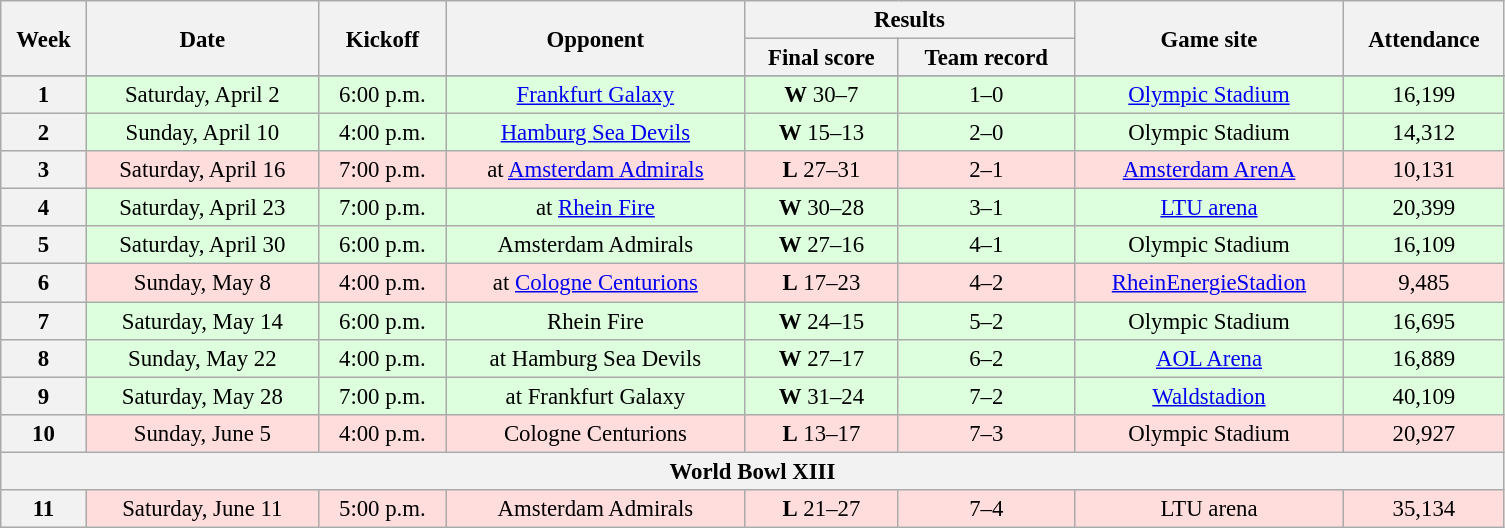<table class="wikitable" style="font-size:95%; text-align:center; width:66em">
<tr>
<th rowspan="2">Week</th>
<th rowspan="2">Date</th>
<th rowspan="2">Kickoff </th>
<th rowspan="2">Opponent</th>
<th colspan="2">Results</th>
<th rowspan="2">Game site</th>
<th rowspan="2">Attendance</th>
</tr>
<tr>
<th>Final score</th>
<th>Team record</th>
</tr>
<tr>
</tr>
<tr bgcolor="#DDFFDD">
<th>1</th>
<td>Saturday, April 2</td>
<td>6:00 p.m.</td>
<td><a href='#'>Frankfurt Galaxy</a></td>
<td><strong>W</strong> 30–7</td>
<td>1–0</td>
<td><a href='#'>Olympic Stadium</a></td>
<td>16,199</td>
</tr>
<tr bgcolor="#DDFFDD">
<th>2</th>
<td>Sunday, April 10</td>
<td>4:00 p.m.</td>
<td><a href='#'>Hamburg Sea Devils</a></td>
<td><strong>W</strong> 15–13</td>
<td>2–0</td>
<td>Olympic Stadium</td>
<td>14,312</td>
</tr>
<tr bgcolor="#FFDDDD">
<th>3</th>
<td>Saturday, April 16</td>
<td>7:00 p.m.</td>
<td>at  <a href='#'>Amsterdam Admirals</a></td>
<td><strong>L</strong> 27–31</td>
<td>2–1</td>
<td><a href='#'>Amsterdam ArenA</a></td>
<td>10,131</td>
</tr>
<tr bgcolor="#DDFFDD">
<th>4</th>
<td>Saturday, April 23</td>
<td>7:00 p.m.</td>
<td>at <a href='#'>Rhein Fire</a></td>
<td><strong>W</strong> 30–28</td>
<td>3–1</td>
<td><a href='#'>LTU arena</a></td>
<td>20,399</td>
</tr>
<tr bgcolor="#DDFFDD">
<th>5</th>
<td>Saturday, April 30</td>
<td>6:00 p.m.</td>
<td>Amsterdam Admirals</td>
<td><strong>W</strong> 27–16</td>
<td>4–1</td>
<td>Olympic Stadium</td>
<td>16,109</td>
</tr>
<tr bgcolor="#FFDDDD">
<th>6</th>
<td>Sunday, May 8</td>
<td>4:00 p.m.</td>
<td>at <a href='#'>Cologne Centurions</a></td>
<td><strong>L</strong> 17–23</td>
<td>4–2</td>
<td><a href='#'>RheinEnergieStadion</a></td>
<td>9,485</td>
</tr>
<tr bgcolor="#DDFFDD">
<th>7</th>
<td>Saturday, May 14</td>
<td>6:00 p.m.</td>
<td>Rhein Fire</td>
<td><strong>W</strong> 24–15</td>
<td>5–2</td>
<td>Olympic Stadium</td>
<td>16,695</td>
</tr>
<tr bgcolor="#DDFFDD">
<th>8</th>
<td>Sunday, May 22</td>
<td>4:00 p.m.</td>
<td>at Hamburg Sea Devils</td>
<td><strong>W</strong> 27–17</td>
<td>6–2</td>
<td><a href='#'>AOL Arena</a></td>
<td>16,889</td>
</tr>
<tr bgcolor="#DDFFDD">
<th>9</th>
<td>Saturday, May 28</td>
<td>7:00 p.m.</td>
<td>at Frankfurt Galaxy</td>
<td><strong>W</strong> 31–24</td>
<td>7–2</td>
<td><a href='#'>Waldstadion</a></td>
<td>40,109</td>
</tr>
<tr bgcolor="#FFDDDD">
<th>10</th>
<td>Sunday, June 5</td>
<td>4:00 p.m.</td>
<td>Cologne Centurions</td>
<td><strong>L</strong> 13–17</td>
<td>7–3</td>
<td>Olympic Stadium</td>
<td>20,927</td>
</tr>
<tr>
<th colspan=8>World Bowl XIII</th>
</tr>
<tr bgcolor="#FFDDDD">
<th>11</th>
<td>Saturday, June 11</td>
<td>5:00 p.m.</td>
<td>Amsterdam Admirals</td>
<td><strong>L</strong> 21–27</td>
<td>7–4</td>
<td>LTU arena</td>
<td>35,134</td>
</tr>
</table>
